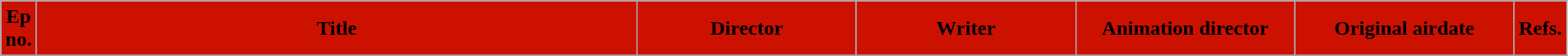<table class="wikitable" style="width: 98%;">
<tr>
<th style="background: #CC1100" width="1%">Ep no.</th>
<th style="background: #CC1100">Title</th>
<th style="background: #CC1100" width="14%">Director</th>
<th style="background: #CC1100" width="14%">Writer</th>
<th style="background: #CC1100" width="14%">Animation director</th>
<th style="background: #CC1100" width="14%">Original airdate</th>
<th style="background: #CC1100" width="1%">Refs.</th>
</tr>
<tr>
</tr>
</table>
